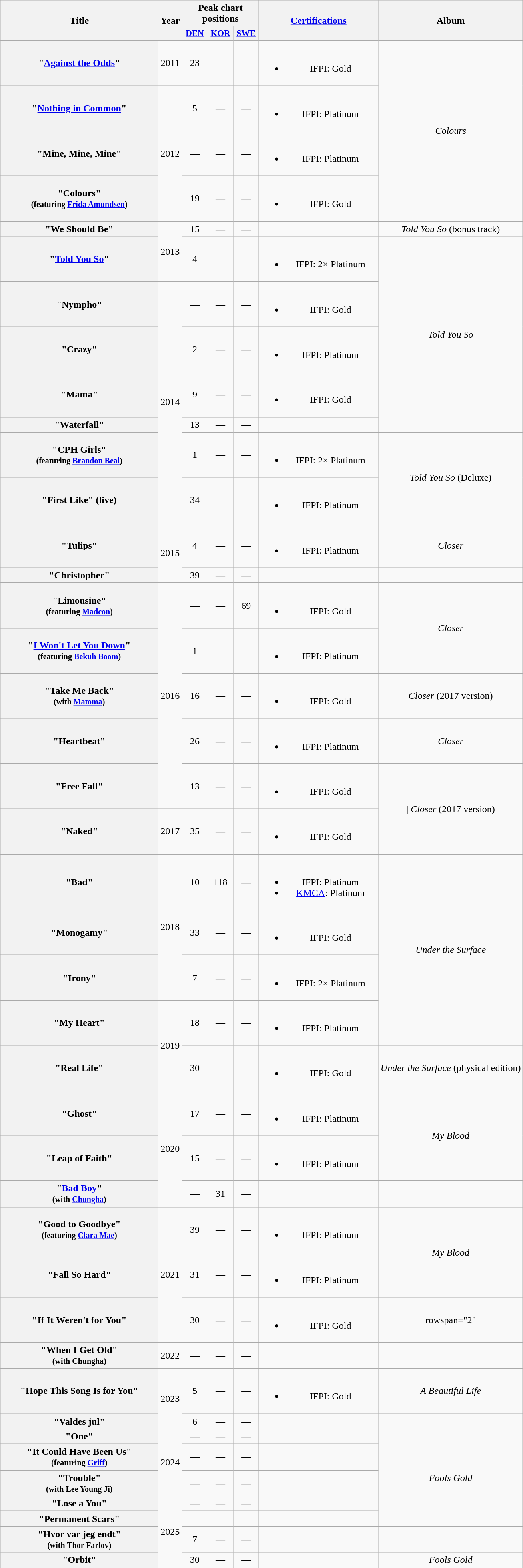<table class="wikitable plainrowheaders" style="text-align:center;">
<tr>
<th scope="col" rowspan="2" style="width:16em;">Title</th>
<th scope="col" rowspan="2">Year</th>
<th scope="col" colspan="3">Peak chart positions</th>
<th scope="col" rowspan="2" style="width:12em;"><a href='#'>Certifications</a></th>
<th scope="col" rowspan="2">Album</th>
</tr>
<tr>
<th scope="col" style="width:2.5em;font-size:90%;"><a href='#'>DEN</a><br></th>
<th scope="col" style="width:2.5em;font-size:90%;"><a href='#'>KOR</a><br></th>
<th scope="col" style="width:2.5em;font-size:90%;"><a href='#'>SWE</a><br></th>
</tr>
<tr>
<th scope="row">"<a href='#'>Against the Odds</a>"</th>
<td>2011</td>
<td>23</td>
<td>—</td>
<td>—</td>
<td><br><ul><li>IFPI: Gold</li></ul></td>
<td rowspan="4"><em>Colours</em></td>
</tr>
<tr>
<th scope="row">"<a href='#'>Nothing in Common</a>"</th>
<td rowspan="3">2012</td>
<td>5</td>
<td>—</td>
<td>—</td>
<td><br><ul><li>IFPI: Platinum</li></ul></td>
</tr>
<tr>
<th scope="row">"Mine, Mine, Mine"</th>
<td>—</td>
<td>—</td>
<td>—</td>
<td><br><ul><li>IFPI: Platinum</li></ul></td>
</tr>
<tr>
<th scope="row">"Colours" <br><small>(featuring <a href='#'>Frida Amundsen</a>)</small></th>
<td>19</td>
<td>—</td>
<td>—</td>
<td><br><ul><li>IFPI: Gold</li></ul></td>
</tr>
<tr>
<th scope="row">"We Should Be"</th>
<td rowspan="2">2013</td>
<td>15</td>
<td>—</td>
<td>—</td>
<td></td>
<td><em>Told You So</em> (bonus track)</td>
</tr>
<tr>
<th scope="row">"<a href='#'>Told You So</a>"</th>
<td>4</td>
<td>—</td>
<td>—</td>
<td><br><ul><li>IFPI: 2× Platinum</li></ul></td>
<td rowspan="5"><em>Told You So</em></td>
</tr>
<tr>
<th scope="row">"Nympho"</th>
<td rowspan="6">2014</td>
<td>—</td>
<td>—</td>
<td>—</td>
<td><br><ul><li>IFPI: Gold</li></ul></td>
</tr>
<tr>
<th scope="row">"Crazy"</th>
<td>2</td>
<td>—</td>
<td>—</td>
<td><br><ul><li>IFPI: Platinum</li></ul></td>
</tr>
<tr>
<th scope="row">"Mama"</th>
<td>9</td>
<td>—</td>
<td>—</td>
<td><br><ul><li>IFPI: Gold</li></ul></td>
</tr>
<tr>
<th scope="row">"Waterfall"</th>
<td>13</td>
<td>—</td>
<td>—</td>
<td></td>
</tr>
<tr>
<th scope="row">"CPH Girls" <br><small>(featuring <a href='#'>Brandon Beal</a>)</small></th>
<td>1</td>
<td>—</td>
<td>—</td>
<td><br><ul><li>IFPI: 2× Platinum</li></ul></td>
<td rowspan="2"><em>Told You So</em> (Deluxe)</td>
</tr>
<tr>
<th scope="row">"First Like" (live)</th>
<td>34</td>
<td>—</td>
<td>—</td>
<td><br><ul><li>IFPI: Platinum</li></ul></td>
</tr>
<tr>
<th scope="row">"Tulips"</th>
<td rowspan="2">2015</td>
<td>4</td>
<td>—</td>
<td>—</td>
<td><br><ul><li>IFPI: Platinum</li></ul></td>
<td><em>Closer</em></td>
</tr>
<tr>
<th scope="row">"Christopher"</th>
<td>39</td>
<td>—</td>
<td>—</td>
<td></td>
<td></td>
</tr>
<tr>
<th scope="row">"Limousine"<br><small>(featuring <a href='#'>Madcon</a>)</small></th>
<td rowspan="5">2016</td>
<td>—</td>
<td>—</td>
<td>69</td>
<td><br><ul><li>IFPI: Gold</li></ul></td>
<td rowspan="2"><em>Closer</em></td>
</tr>
<tr>
<th scope="row">"<a href='#'>I Won't Let You Down</a>"<br><small>(featuring <a href='#'>Bekuh Boom</a>)</small></th>
<td>1</td>
<td>—</td>
<td>—</td>
<td><br><ul><li>IFPI: Platinum</li></ul></td>
</tr>
<tr>
<th scope="row">"Take Me Back"<br><small>(with <a href='#'>Matoma</a>)</small></th>
<td>16</td>
<td>—</td>
<td>—</td>
<td><br><ul><li>IFPI: Gold</li></ul></td>
<td><em>Closer</em> (2017 version)</td>
</tr>
<tr>
<th scope="row">"Heartbeat"</th>
<td>26</td>
<td>—</td>
<td>—</td>
<td><br><ul><li>IFPI: Platinum</li></ul></td>
<td><em>Closer</em></td>
</tr>
<tr>
<th scope="row">"Free Fall"</th>
<td>13</td>
<td>—</td>
<td>—</td>
<td><br><ul><li>IFPI: Gold</li></ul></td>
<td rowspan="2">| <em>Closer</em> (2017 version)</td>
</tr>
<tr>
<th scope="row">"Naked"</th>
<td>2017</td>
<td>35</td>
<td>—</td>
<td>—</td>
<td><br><ul><li>IFPI: Gold</li></ul></td>
</tr>
<tr>
<th scope="row">"Bad"</th>
<td rowspan="3">2018</td>
<td>10</td>
<td>118</td>
<td>—</td>
<td><br><ul><li>IFPI: Platinum</li><li><a href='#'>KMCA</a>: Platinum</li></ul></td>
<td rowspan="4"><em>Under the Surface</em></td>
</tr>
<tr>
<th scope="row">"Monogamy"</th>
<td>33</td>
<td>—</td>
<td>—</td>
<td><br><ul><li>IFPI: Gold</li></ul></td>
</tr>
<tr>
<th scope="row">"Irony"</th>
<td>7</td>
<td>—</td>
<td>—</td>
<td><br><ul><li>IFPI: 2× Platinum</li></ul></td>
</tr>
<tr>
<th scope="row">"My Heart"</th>
<td rowspan="2">2019</td>
<td>18</td>
<td>—</td>
<td>—</td>
<td><br><ul><li>IFPI: Platinum</li></ul></td>
</tr>
<tr>
<th scope="row">"Real Life"</th>
<td>30</td>
<td>—</td>
<td>—</td>
<td><br><ul><li>IFPI: Gold</li></ul></td>
<td><em>Under the Surface</em> (physical edition)</td>
</tr>
<tr>
<th scope="row">"Ghost"</th>
<td rowspan="3">2020</td>
<td>17</td>
<td>—</td>
<td>—</td>
<td><br><ul><li>IFPI: Platinum</li></ul></td>
<td rowspan="2"><em>My Blood</em></td>
</tr>
<tr>
<th scope="row">"Leap of Faith"</th>
<td>15</td>
<td>—</td>
<td>—</td>
<td><br><ul><li>IFPI: Platinum</li></ul></td>
</tr>
<tr>
<th scope="row">"<a href='#'>Bad Boy</a>" <br><small>(with <a href='#'>Chungha</a>)</small></th>
<td>—</td>
<td>31</td>
<td>—</td>
<td></td>
<td></td>
</tr>
<tr>
<th scope="row">"Good to Goodbye" <br><small>(featuring <a href='#'>Clara Mae</a>)</small></th>
<td rowspan="3">2021</td>
<td>39<br></td>
<td>—</td>
<td>—</td>
<td><br><ul><li>IFPI: Platinum</li></ul></td>
<td rowspan="2"><em>My Blood</em></td>
</tr>
<tr>
<th scope="row">"Fall So Hard"</th>
<td>31<br></td>
<td>—</td>
<td>—</td>
<td><br><ul><li>IFPI: Platinum</li></ul></td>
</tr>
<tr>
<th scope="row">"If It Weren't for You"</th>
<td>30<br></td>
<td>—</td>
<td>—</td>
<td><br><ul><li>IFPI: Gold</li></ul></td>
<td>rowspan="2" </td>
</tr>
<tr>
<th scope="row">"When I Get Old" <br><small>(with Chungha)</small></th>
<td>2022</td>
<td>—</td>
<td>—</td>
<td>—</td>
<td></td>
</tr>
<tr>
<th scope="row">"Hope This Song Is for You"</th>
<td rowspan="2">2023</td>
<td>5<br></td>
<td>—</td>
<td>—</td>
<td><br><ul><li>IFPI: Gold</li></ul></td>
<td><em>A Beautiful Life</em></td>
</tr>
<tr>
<th scope="row">"Valdes jul"</th>
<td>6<br></td>
<td>—</td>
<td>—</td>
<td></td>
<td></td>
</tr>
<tr>
<th scope="row">"One"</th>
<td rowspan="3">2024</td>
<td>—</td>
<td>—</td>
<td>—</td>
<td></td>
<td rowspan="5"><em>Fools Gold</em></td>
</tr>
<tr>
<th scope="row">"It Could Have Been Us" <br><small>(featuring <a href='#'>Griff</a>)</small></th>
<td>—</td>
<td>—</td>
<td>—</td>
<td></td>
</tr>
<tr>
<th scope="row">"Trouble" <br><small>(with Lee Young Ji)</small></th>
<td>—</td>
<td>—</td>
<td>—</td>
<td></td>
</tr>
<tr>
<th scope="row">"Lose a You"</th>
<td rowspan="4">2025</td>
<td>—</td>
<td>—</td>
<td>—</td>
<td></td>
</tr>
<tr>
<th scope="row">"Permanent Scars"</th>
<td>—</td>
<td>—</td>
<td>—</td>
<td></td>
</tr>
<tr>
<th scope="row">"Hvor var jeg endt" <br><small>(with Thor Farlov)</small></th>
<td>7<br></td>
<td>—</td>
<td>—</td>
<td></td>
<td></td>
</tr>
<tr>
<th scope="row">"Orbit"</th>
<td>30<br></td>
<td>—</td>
<td>—</td>
<td></td>
<td><em>Fools Gold</em></td>
</tr>
</table>
